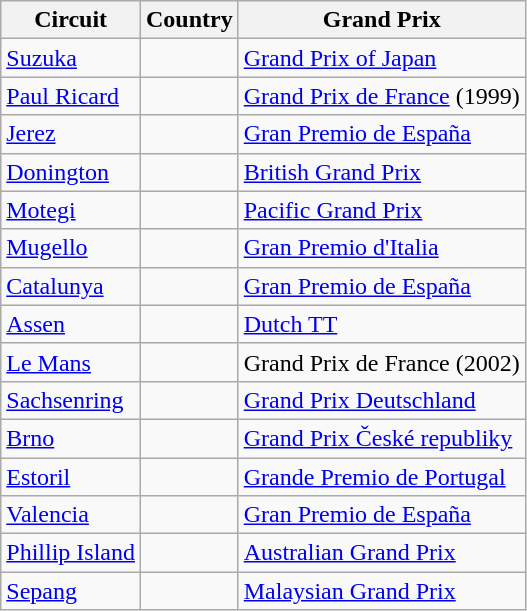<table class="wikitable">
<tr>
<th>Circuit</th>
<th>Country</th>
<th>Grand Prix</th>
</tr>
<tr>
<td><a href='#'>Suzuka</a></td>
<td></td>
<td><a href='#'>Grand Prix of Japan</a></td>
</tr>
<tr>
<td><a href='#'>Paul Ricard</a></td>
<td></td>
<td><a href='#'>Grand Prix de France</a> (1999)</td>
</tr>
<tr>
<td><a href='#'>Jerez</a></td>
<td></td>
<td><a href='#'>Gran Premio de España</a></td>
</tr>
<tr>
<td><a href='#'>Donington</a></td>
<td></td>
<td><a href='#'>British Grand Prix</a></td>
</tr>
<tr>
<td><a href='#'>Motegi</a></td>
<td></td>
<td><a href='#'>Pacific Grand Prix</a></td>
</tr>
<tr>
<td><a href='#'>Mugello</a></td>
<td></td>
<td><a href='#'>Gran Premio d'Italia</a></td>
</tr>
<tr>
<td><a href='#'>Catalunya</a></td>
<td></td>
<td><a href='#'>Gran Premio de España</a></td>
</tr>
<tr>
<td><a href='#'>Assen</a></td>
<td></td>
<td><a href='#'>Dutch TT</a></td>
</tr>
<tr>
<td><a href='#'>Le Mans</a></td>
<td></td>
<td>Grand Prix de France (2002)</td>
</tr>
<tr>
<td><a href='#'>Sachsenring</a></td>
<td></td>
<td><a href='#'>Grand Prix Deutschland</a></td>
</tr>
<tr>
<td><a href='#'>Brno</a></td>
<td></td>
<td><a href='#'>Grand Prix České republiky</a></td>
</tr>
<tr>
<td><a href='#'>Estoril</a></td>
<td></td>
<td><a href='#'>Grande Premio de Portugal</a></td>
</tr>
<tr>
<td><a href='#'>Valencia</a></td>
<td></td>
<td><a href='#'>Gran Premio de España</a></td>
</tr>
<tr>
<td><a href='#'>Phillip Island</a></td>
<td></td>
<td><a href='#'>Australian Grand Prix</a></td>
</tr>
<tr>
<td><a href='#'>Sepang</a></td>
<td></td>
<td><a href='#'>Malaysian Grand Prix</a></td>
</tr>
</table>
